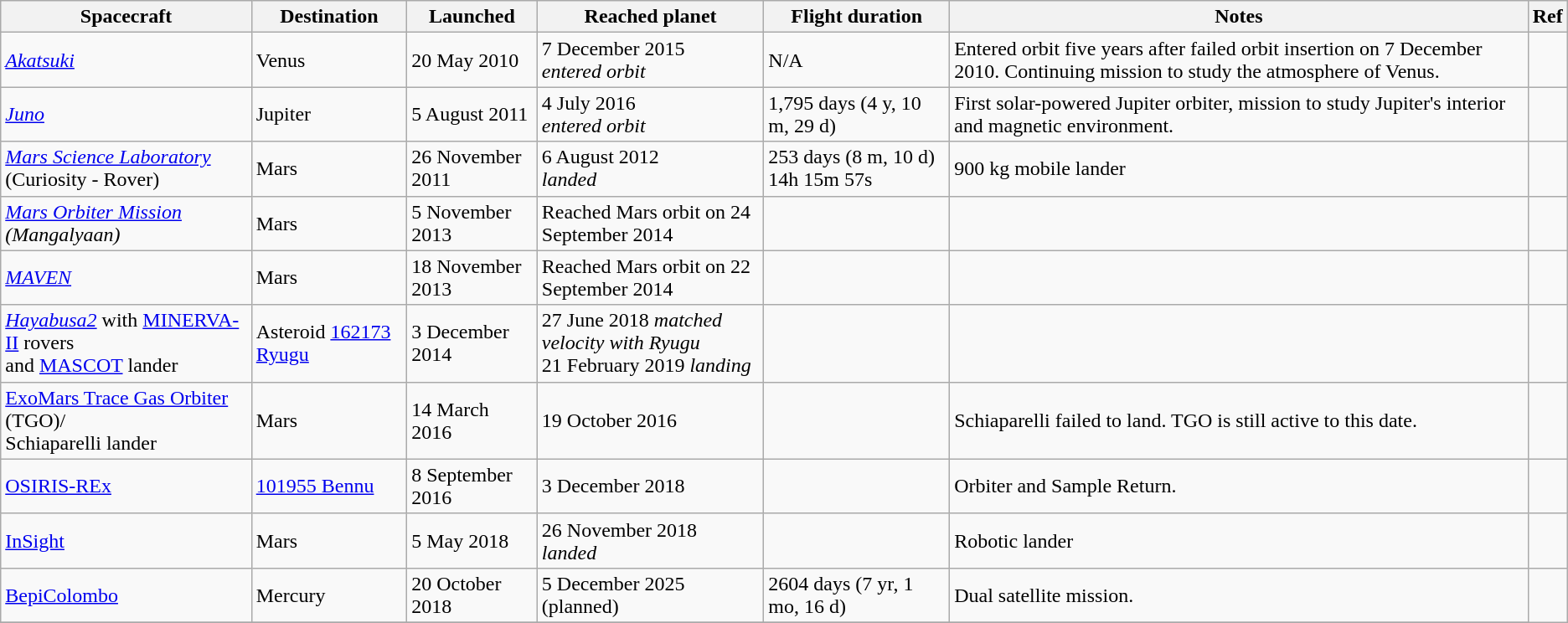<table class="wikitable">
<tr>
<th>Spacecraft</th>
<th>Destination</th>
<th>Launched</th>
<th>Reached planet</th>
<th>Flight duration</th>
<th>Notes</th>
<th>Ref</th>
</tr>
<tr>
<td><em><a href='#'>Akatsuki</a></em></td>
<td>Venus</td>
<td>20 May 2010</td>
<td>7 December 2015<br><em>entered orbit</em></td>
<td>N/A</td>
<td>Entered orbit five years after failed orbit insertion on 7 December 2010. Continuing mission to study the atmosphere of Venus.</td>
<td></td>
</tr>
<tr>
<td><em><a href='#'>Juno</a></em></td>
<td>Jupiter</td>
<td>5 August 2011</td>
<td>4 July 2016<br><em>entered orbit</em></td>
<td>1,795 days (4 y, 10 m, 29 d)</td>
<td>First solar-powered Jupiter orbiter, mission to study Jupiter's interior and magnetic environment.</td>
<td></td>
</tr>
<tr>
<td><em><a href='#'>Mars Science Laboratory</a></em> (Curiosity - Rover)</td>
<td>Mars</td>
<td>26 November 2011</td>
<td>6 August 2012<br><em>landed</em></td>
<td>253 days (8 m, 10 d) 14h 15m 57s</td>
<td>900 kg mobile lander</td>
<td></td>
</tr>
<tr>
<td><em><a href='#'>Mars Orbiter Mission</a> (Mangalyaan)</em></td>
<td>Mars</td>
<td>5 November 2013</td>
<td>Reached Mars orbit on 24 September 2014</td>
<td></td>
<td></td>
<td></td>
</tr>
<tr>
<td><em><a href='#'>MAVEN</a></em></td>
<td>Mars</td>
<td>18 November 2013</td>
<td>Reached Mars orbit on 22 September 2014</td>
<td></td>
<td></td>
<td></td>
</tr>
<tr>
<td><em><a href='#'>Hayabusa2</a></em> with <a href='#'>MINERVA-II</a> rovers<br>and <a href='#'>MASCOT</a> lander</td>
<td>Asteroid <a href='#'>162173 Ryugu</a></td>
<td>3 December 2014</td>
<td>27 June 2018 <em>matched velocity with Ryugu</em><br>21 February 2019 <em>landing</em></td>
<td></td>
<td></td>
<td></td>
</tr>
<tr>
<td><a href='#'>ExoMars Trace Gas Orbiter</a> (TGO)/<br>Schiaparelli lander</td>
<td>Mars</td>
<td>14 March 2016</td>
<td>19 October 2016</td>
<td></td>
<td>Schiaparelli failed to land. TGO is still active to this date.</td>
<td></td>
</tr>
<tr>
<td><a href='#'>OSIRIS-REx</a></td>
<td><a href='#'>101955 Bennu</a></td>
<td>8 September 2016</td>
<td>3 December 2018</td>
<td></td>
<td>Orbiter and Sample Return.</td>
<td></td>
</tr>
<tr>
<td><a href='#'>InSight</a></td>
<td>Mars</td>
<td>5 May 2018</td>
<td>26 November 2018<br><em>landed</em></td>
<td></td>
<td>Robotic lander</td>
<td></td>
</tr>
<tr>
<td><a href='#'>BepiColombo</a></td>
<td>Mercury</td>
<td>20 October 2018</td>
<td>5 December 2025<br>(planned)</td>
<td>2604 days (7 yr, 1 mo, 16 d)</td>
<td>Dual satellite mission.</td>
<td rowspan=2></td>
</tr>
<tr>
</tr>
</table>
